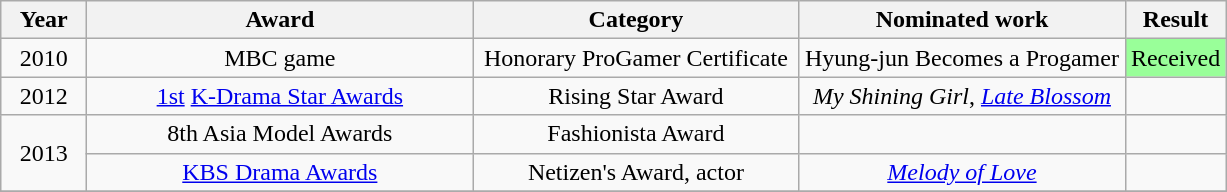<table class="wikitable">
<tr>
<th style="width:50px;">Year</th>
<th style="width:250px;">Award</th>
<th style="width:210px;">Category</th>
<th style="width:210px;">Nominated work</th>
<th style="width:60px;">Result</th>
</tr>
<tr>
<td align="center">2010</td>
<td align="center">MBC game</td>
<td align="center">Honorary ProGamer Certificate</td>
<td align="center">Hyung-jun Becomes a Progamer</td>
<td style="background: #99FF99; color: black" align="center">Received</td>
</tr>
<tr>
<td align="center">2012</td>
<td align="center"><a href='#'>1st</a> <a href='#'>K-Drama Star Awards</a></td>
<td align="center">Rising Star Award</td>
<td align="center"><em>My Shining Girl</em>, <em><a href='#'>Late Blossom</a></em></td>
<td></td>
</tr>
<tr>
<td align="center" rowspan=2>2013</td>
<td align="center">8th Asia Model Awards</td>
<td align="center">Fashionista Award</td>
<td align="center"></td>
<td></td>
</tr>
<tr>
<td align="center"><a href='#'>KBS Drama Awards</a></td>
<td align="center">Netizen's Award, actor</td>
<td align="center"><em><a href='#'>Melody of Love</a></em></td>
<td></td>
</tr>
<tr>
</tr>
</table>
